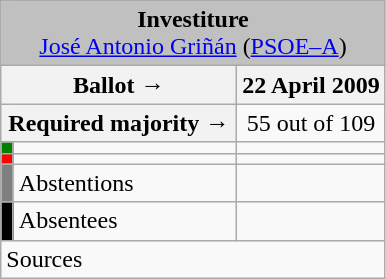<table class="wikitable" style="text-align:center;">
<tr>
<td colspan="3" align="center" bgcolor="#C0C0C0"><strong>Investiture</strong><br><a href='#'>José Antonio Griñán</a> (<a href='#'>PSOE–A</a>)</td>
</tr>
<tr>
<th colspan="2" width="150px">Ballot →</th>
<th>22 April 2009</th>
</tr>
<tr>
<th colspan="2">Required majority →</th>
<td>55 out of 109 </td>
</tr>
<tr>
<th width="1px" style="background:green;"></th>
<td align="left"></td>
<td></td>
</tr>
<tr>
<th style="color:inherit;background:red;"></th>
<td align="left"></td>
<td></td>
</tr>
<tr>
<th style="color:inherit;background:gray;"></th>
<td align="left"><span>Abstentions</span></td>
<td></td>
</tr>
<tr>
<th style="color:inherit;background:black;"></th>
<td align="left"><span>Absentees</span></td>
<td></td>
</tr>
<tr>
<td align="left" colspan="3">Sources</td>
</tr>
</table>
